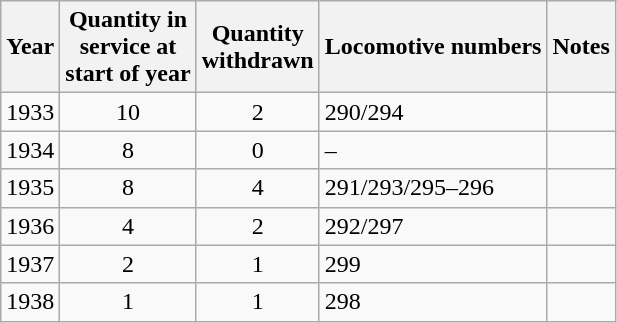<table class=wikitable | style=text-align:center>
<tr>
<th>Year</th>
<th>Quantity in<br>service at<br>start of year</th>
<th>Quantity<br>withdrawn</th>
<th>Locomotive numbers</th>
<th>Notes</th>
</tr>
<tr>
<td>1933</td>
<td>10</td>
<td>2</td>
<td align=left>290/294</td>
<td align=left></td>
</tr>
<tr>
<td>1934</td>
<td>8</td>
<td>0</td>
<td align=left>–</td>
<td align=left></td>
</tr>
<tr>
<td>1935</td>
<td>8</td>
<td>4</td>
<td align=left>291/293/295–296</td>
<td align=left></td>
</tr>
<tr>
<td>1936</td>
<td>4</td>
<td>2</td>
<td align=left>292/297</td>
<td align=left></td>
</tr>
<tr>
<td>1937</td>
<td>2</td>
<td>1</td>
<td align=left>299</td>
<td align=left></td>
</tr>
<tr>
<td>1938</td>
<td>1</td>
<td>1</td>
<td align=left>298</td>
<td align=left></td>
</tr>
</table>
